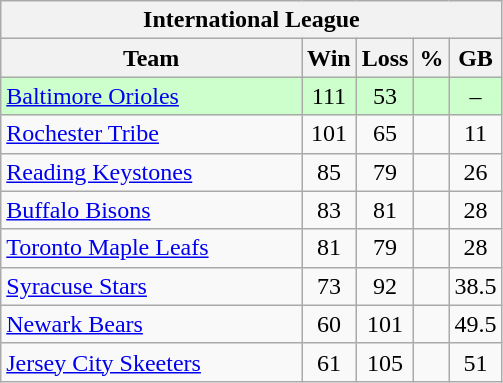<table class="wikitable">
<tr>
<th colspan="5">International League</th>
</tr>
<tr>
<th width="60%">Team</th>
<th>Win</th>
<th>Loss</th>
<th>%</th>
<th>GB</th>
</tr>
<tr align=center bgcolor=ccffcc>
<td align=left><a href='#'>Baltimore Orioles</a></td>
<td>111</td>
<td>53</td>
<td></td>
<td>–</td>
</tr>
<tr align=center>
<td align=left><a href='#'>Rochester Tribe</a></td>
<td>101</td>
<td>65</td>
<td></td>
<td>11</td>
</tr>
<tr align=center>
<td align=left><a href='#'>Reading Keystones</a></td>
<td>85</td>
<td>79</td>
<td></td>
<td>26</td>
</tr>
<tr align=center>
<td align=left><a href='#'>Buffalo Bisons</a></td>
<td>83</td>
<td>81</td>
<td></td>
<td>28</td>
</tr>
<tr align=center>
<td align=left><a href='#'>Toronto Maple Leafs</a></td>
<td>81</td>
<td>79</td>
<td></td>
<td>28</td>
</tr>
<tr align=center>
<td align=left><a href='#'>Syracuse Stars</a></td>
<td>73</td>
<td>92</td>
<td></td>
<td>38.5</td>
</tr>
<tr align=center>
<td align=left><a href='#'>Newark Bears</a></td>
<td>60</td>
<td>101</td>
<td></td>
<td>49.5</td>
</tr>
<tr align=center>
<td align=left><a href='#'>Jersey City Skeeters</a></td>
<td>61</td>
<td>105</td>
<td></td>
<td>51</td>
</tr>
</table>
